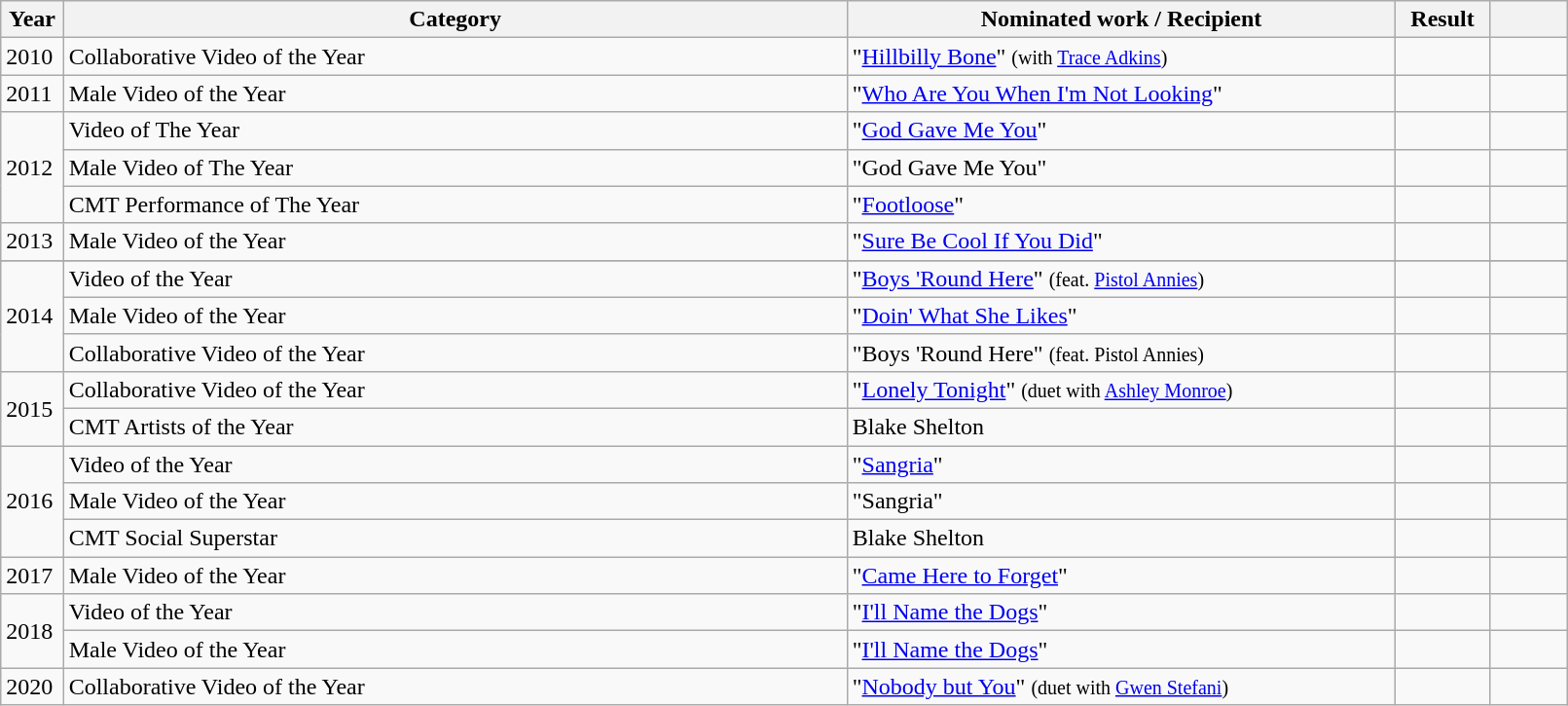<table class="wikitable plainrowheaders" style="width:85%;">
<tr>
<th scope="col" style="width:4%;">Year</th>
<th scope="col" style="width:50%;">Category</th>
<th scope="col" style="width:35%;">Nominated work / Recipient</th>
<th scope="col" style="width:6%;">Result</th>
<th scope="col" style="width:6%;"></th>
</tr>
<tr>
<td>2010</td>
<td>Collaborative Video of the Year</td>
<td>"<a href='#'>Hillbilly Bone</a>" <small>(with <a href='#'>Trace Adkins</a>)</small></td>
<td></td>
<td></td>
</tr>
<tr>
<td>2011</td>
<td>Male Video of the Year</td>
<td>"<a href='#'>Who Are You When I'm Not Looking</a>"</td>
<td></td>
<td></td>
</tr>
<tr>
<td rowspan="3">2012</td>
<td>Video of The Year</td>
<td>"<a href='#'>God Gave Me You</a>"</td>
<td></td>
<td></td>
</tr>
<tr>
<td>Male Video of The Year</td>
<td>"God Gave Me You"</td>
<td></td>
<td></td>
</tr>
<tr>
<td>CMT Performance of The Year</td>
<td>"<a href='#'>Footloose</a>"</td>
<td></td>
<td></td>
</tr>
<tr>
<td>2013</td>
<td>Male Video of the Year</td>
<td>"<a href='#'>Sure Be Cool If You Did</a>"</td>
<td></td>
<td></td>
</tr>
<tr>
</tr>
<tr>
<td rowspan="3">2014</td>
<td>Video of the Year</td>
<td>"<a href='#'>Boys 'Round Here</a>" <small>(feat. <a href='#'>Pistol Annies</a>)</small></td>
<td></td>
<td></td>
</tr>
<tr>
<td>Male Video of the Year</td>
<td>"<a href='#'>Doin' What She Likes</a>"</td>
<td></td>
<td></td>
</tr>
<tr>
<td>Collaborative Video of the Year</td>
<td>"Boys 'Round Here" <small>(feat. Pistol Annies)</small></td>
<td></td>
<td></td>
</tr>
<tr>
<td rowspan="2">2015</td>
<td>Collaborative Video of the Year</td>
<td>"<a href='#'>Lonely Tonight</a>" <small>(duet with <a href='#'>Ashley Monroe</a>)</small></td>
<td></td>
<td></td>
</tr>
<tr>
<td>CMT Artists of the Year</td>
<td>Blake Shelton</td>
<td></td>
<td></td>
</tr>
<tr>
<td rowspan="3">2016</td>
<td>Video of the Year</td>
<td>"<a href='#'>Sangria</a>"</td>
<td></td>
<td></td>
</tr>
<tr>
<td>Male Video of the Year</td>
<td>"Sangria"</td>
<td></td>
<td></td>
</tr>
<tr>
<td>CMT Social Superstar</td>
<td>Blake Shelton</td>
<td></td>
<td></td>
</tr>
<tr>
<td>2017</td>
<td>Male Video of the Year</td>
<td>"<a href='#'>Came Here to Forget</a>"</td>
<td></td>
<td></td>
</tr>
<tr>
<td rowspan="2">2018</td>
<td>Video of the Year</td>
<td>"<a href='#'>I'll Name the Dogs</a>"</td>
<td></td>
<td></td>
</tr>
<tr>
<td>Male Video of the Year</td>
<td>"<a href='#'>I'll Name the Dogs</a>"</td>
<td></td>
<td></td>
</tr>
<tr>
<td>2020</td>
<td>Collaborative Video of the Year</td>
<td>"<a href='#'>Nobody but You</a>" <small>(duet with <a href='#'>Gwen Stefani</a>)</small></td>
<td></td>
<td></td>
</tr>
</table>
